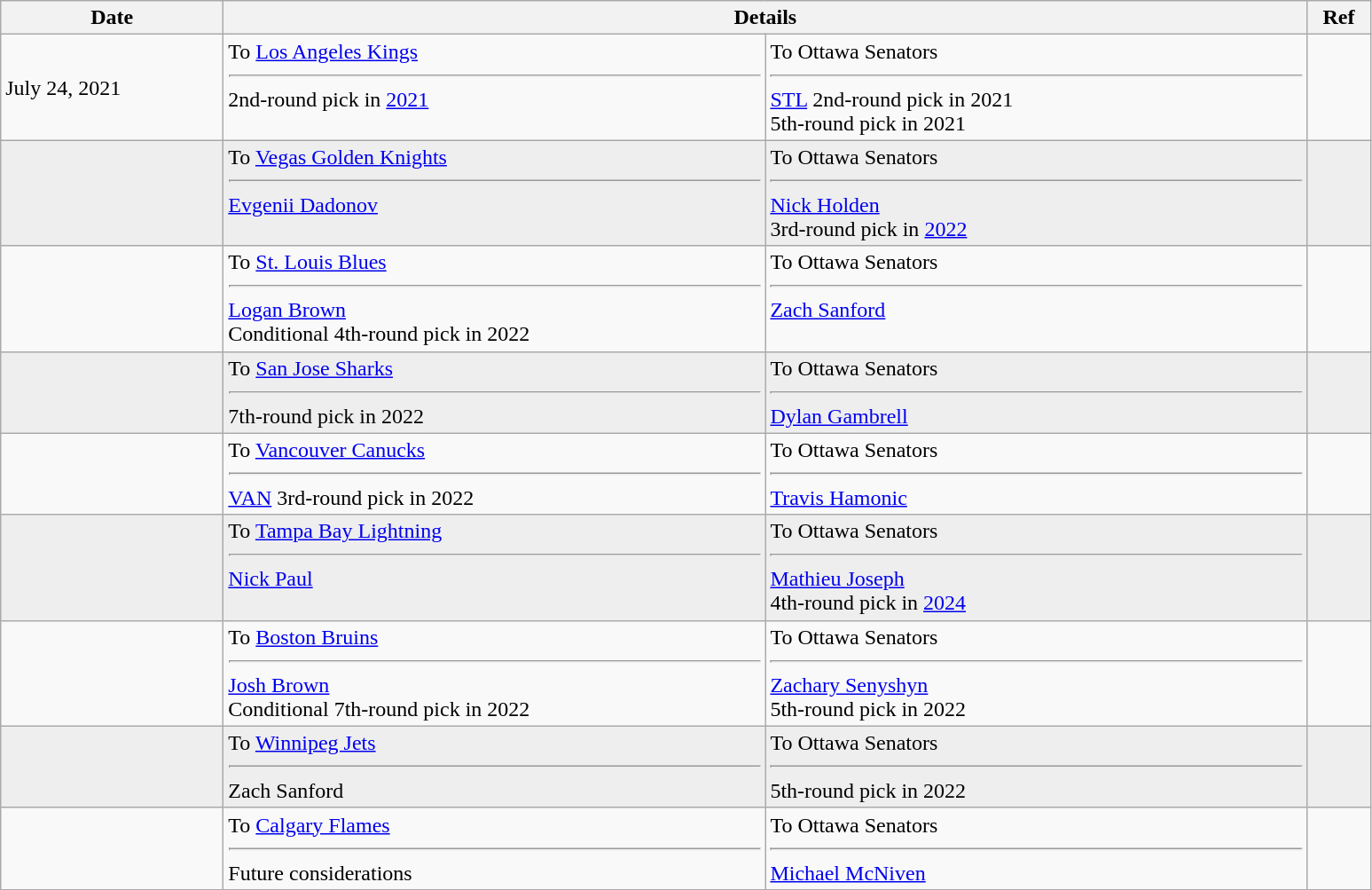<table class="wikitable">
<tr>
<th style="width: 10em;">Date</th>
<th colspan=2>Details</th>
<th style="width: 2.5em;">Ref</th>
</tr>
<tr>
<td>July 24, 2021</td>
<td style="width: 25em;" valign="top">To <a href='#'>Los Angeles Kings</a><hr>2nd-round pick in <a href='#'>2021</a></td>
<td style="width: 25em;" valign="top">To Ottawa Senators<hr><a href='#'>STL</a> 2nd-round pick in 2021<br>5th-round pick in 2021</td>
<td></td>
</tr>
<tr bgcolor="eeeeee">
<td></td>
<td style="width: 25em;" valign="top">To <a href='#'>Vegas Golden Knights</a><hr><a href='#'>Evgenii Dadonov</a></td>
<td style="width: 25em;" valign="top">To Ottawa Senators<hr><a href='#'>Nick Holden</a><br>3rd-round pick in <a href='#'>2022</a></td>
<td></td>
</tr>
<tr>
<td></td>
<td style="width: 25em;" valign="top">To <a href='#'>St. Louis Blues</a><hr><a href='#'>Logan Brown</a><br>Conditional 4th-round pick in 2022</td>
<td style="width: 25em;" valign="top">To Ottawa Senators<hr><a href='#'>Zach Sanford</a></td>
<td></td>
</tr>
<tr bgcolor="eeeeee">
<td></td>
<td style="width: 25em;" valign="top">To <a href='#'>San Jose Sharks</a><hr>7th-round pick in 2022</td>
<td style="width: 25em;" valign="top">To Ottawa Senators<hr><a href='#'>Dylan Gambrell</a></td>
<td></td>
</tr>
<tr>
<td></td>
<td valign="top">To <a href='#'>Vancouver Canucks</a><hr><a href='#'>VAN</a> 3rd-round pick in 2022</td>
<td valign="top">To Ottawa Senators<hr><a href='#'>Travis Hamonic</a></td>
<td></td>
</tr>
<tr style="background:#eee;">
<td></td>
<td valign="top">To <a href='#'>Tampa Bay Lightning</a><hr><a href='#'>Nick Paul</a></td>
<td valign="top">To Ottawa Senators<hr><a href='#'>Mathieu Joseph</a><br>4th-round pick in <a href='#'>2024</a></td>
<td></td>
</tr>
<tr>
<td></td>
<td valign="top">To <a href='#'>Boston Bruins</a><hr><a href='#'>Josh Brown</a><br>Conditional 7th-round pick in 2022</td>
<td valign="top">To Ottawa Senators<hr><a href='#'>Zachary Senyshyn</a><br>5th-round pick in 2022</td>
<td></td>
</tr>
<tr style="background:#eee;">
<td></td>
<td valign="top">To <a href='#'>Winnipeg Jets</a><hr>Zach Sanford</td>
<td valign="top">To Ottawa Senators<hr>5th-round pick in 2022</td>
<td></td>
</tr>
<tr>
<td></td>
<td valign="top">To <a href='#'>Calgary Flames</a><hr>Future considerations</td>
<td valign="top">To Ottawa Senators<hr><a href='#'>Michael McNiven</a></td>
<td></td>
</tr>
</table>
